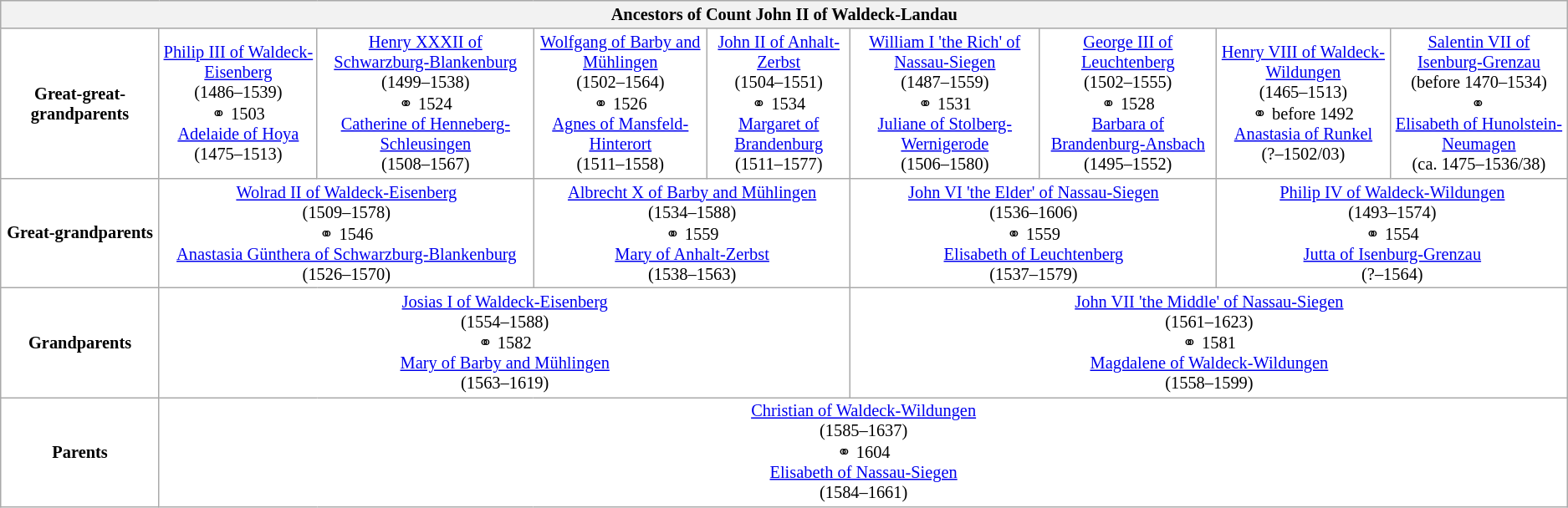<table class="wikitable" style="background:#FFFFFF; font-size:85%; text-align:center">
<tr bgcolor="#E0E0E0">
<th colspan="9">Ancestors of Count John II of Waldeck-Landau</th>
</tr>
<tr>
<td><strong>Great-great-grandparents</strong></td>
<td colspan="1"><a href='#'>Philip III of Waldeck-Eisenberg</a><br>(1486–1539)<br>⚭ 1503<br><a href='#'>Adelaide of Hoya</a><br>(1475–1513)</td>
<td colspan="1"><a href='#'>Henry XXXII of Schwarzburg-Blankenburg</a><br>(1499–1538)<br>⚭ 1524<br><a href='#'>Catherine of Henneberg-Schleusingen</a><br>(1508–1567)</td>
<td colspan="1"><a href='#'>Wolfgang of Barby and Mühlingen</a><br>(1502–1564)<br>⚭ 1526<br><a href='#'>Agnes of Mansfeld-Hinterort</a><br>(1511–1558)</td>
<td colspan="1"><a href='#'>John II of Anhalt-Zerbst</a><br>(1504–1551)<br>⚭ 1534<br><a href='#'>Margaret of Brandenburg</a><br>(1511–1577)</td>
<td colspan="1"><a href='#'>William I 'the Rich' of Nassau-Siegen</a><br>(1487–1559)<br>⚭ 1531<br><a href='#'>Juliane of Stolberg-Wernigerode</a><br>(1506–1580)</td>
<td colspan="1"><a href='#'>George III of Leuchtenberg</a><br>(1502–1555)<br>⚭ 1528<br><a href='#'>Barbara of Brandenburg-Ansbach</a><br>(1495–1552)</td>
<td colspan="1"><a href='#'>Henry VIII of Waldeck-Wildungen</a><br>(1465–1513)<br>⚭ before 1492<br><a href='#'>Anastasia of Runkel</a><br>(?–1502/03)</td>
<td colspan="1"><a href='#'>Salentin VII of Isenburg-Grenzau</a><br>(before 1470–1534)<br>⚭<br><a href='#'>Elisabeth of Hunolstein-Neumagen</a><br>(ca. 1475–1536/38)</td>
</tr>
<tr>
<td><strong>Great-grandparents</strong></td>
<td colspan="2"><a href='#'>Wolrad II of Waldeck-Eisenberg</a><br>(1509–1578)<br>⚭ 1546<br><a href='#'>Anastasia Günthera of Schwarzburg-Blankenburg</a><br>(1526–1570)</td>
<td colspan="2"><a href='#'>Albrecht X of Barby and Mühlingen</a><br>(1534–1588)<br>⚭ 1559<br><a href='#'>Mary of Anhalt-Zerbst</a><br>(1538–1563)</td>
<td colspan="2"><a href='#'>John VI 'the Elder' of Nassau-Siegen</a><br>(1536–1606)<br>⚭ 1559<br><a href='#'>Elisabeth of Leuchtenberg</a><br>(1537–1579)</td>
<td colspan="2"><a href='#'>Philip IV of Waldeck-Wildungen</a><br>(1493–1574)<br>⚭ 1554<br><a href='#'>Jutta of Isenburg-Grenzau</a><br>(?–1564)</td>
</tr>
<tr>
<td><strong>Grandparents</strong></td>
<td colspan="4"><a href='#'>Josias I of Waldeck-Eisenberg</a><br>(1554–1588)<br>⚭ 1582<br><a href='#'>Mary of Barby and Mühlingen</a><br>(1563–1619)</td>
<td colspan="4"><a href='#'>John VII 'the Middle' of Nassau-Siegen</a><br>(1561–1623)<br>⚭ 1581<br><a href='#'>Magdalene of Waldeck-Wildungen</a><br>(1558–1599)</td>
</tr>
<tr>
<td><strong>Parents</strong></td>
<td colspan="8"><a href='#'>Christian of Waldeck-Wildungen</a><br>(1585–1637)<br>⚭ 1604<br><a href='#'>Elisabeth of Nassau-Siegen</a><br>(1584–1661)</td>
</tr>
</table>
